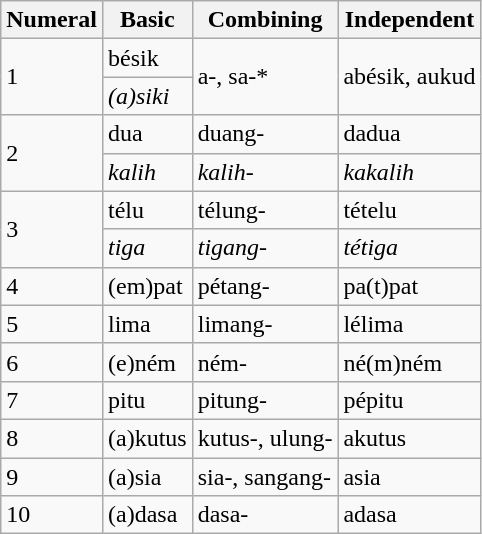<table class=wikitable>
<tr>
<th>Numeral</th>
<th>Basic</th>
<th>Combining</th>
<th>Independent</th>
</tr>
<tr>
<td rowspan=2>1</td>
<td>bésik</td>
<td rowspan=2>a-, sa-*</td>
<td rowspan=2>abésik, aukud</td>
</tr>
<tr>
<td><em>(a)siki</em></td>
</tr>
<tr>
<td rowspan=2>2</td>
<td>dua</td>
<td>duang-</td>
<td>dadua</td>
</tr>
<tr>
<td><em>kalih</em></td>
<td><em>kalih-</em></td>
<td><em>kakalih</em></td>
</tr>
<tr>
<td rowspan=2>3</td>
<td>télu</td>
<td>télung-</td>
<td>tételu</td>
</tr>
<tr>
<td><em>tiga</em></td>
<td><em>tigang-</em></td>
<td><em>tétiga</em></td>
</tr>
<tr>
<td>4</td>
<td>(em)pat</td>
<td>pétang-</td>
<td>pa(t)pat</td>
</tr>
<tr>
<td>5</td>
<td>lima</td>
<td>limang-</td>
<td>lélima</td>
</tr>
<tr>
<td>6</td>
<td>(e)ném</td>
<td>ném-</td>
<td>né(m)ném</td>
</tr>
<tr>
<td>7</td>
<td>pitu</td>
<td>pitung-</td>
<td>pépitu</td>
</tr>
<tr>
<td>8</td>
<td>(a)kutus</td>
<td>kutus-, ulung-</td>
<td>akutus</td>
</tr>
<tr>
<td>9</td>
<td>(a)sia</td>
<td>sia-, sangang-</td>
<td>asia</td>
</tr>
<tr>
<td>10</td>
<td>(a)dasa</td>
<td>dasa-</td>
<td>adasa</td>
</tr>
</table>
